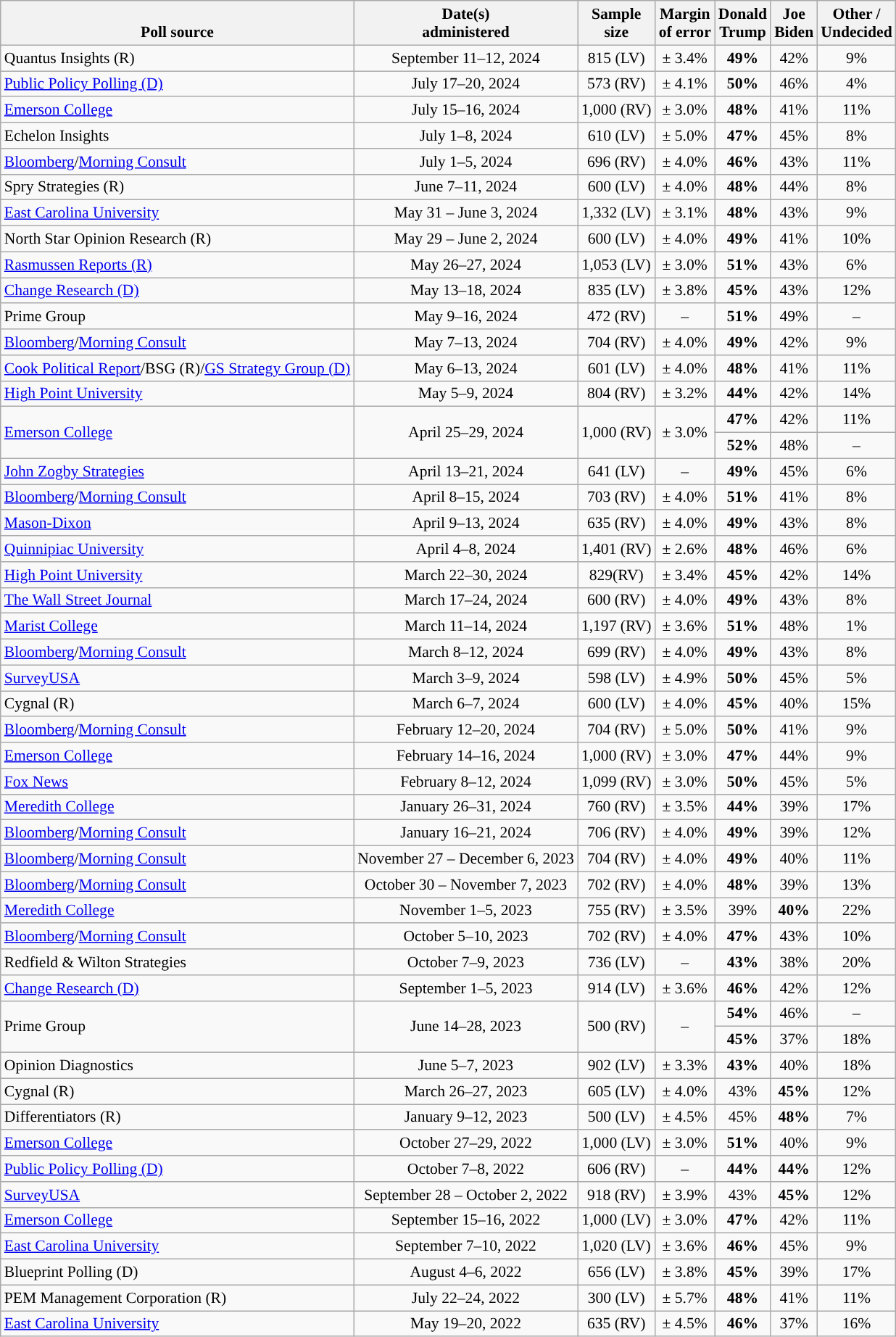<table class="wikitable sortable mw-datatable" style="font-size:90%;text-align:center;line-height:17px">
<tr valign=bottom>
<th>Poll source</th>
<th>Date(s)<br>administered</th>
<th>Sample<br>size</th>
<th>Margin<br>of error</th>
<th class="unsortable">Donald<br>Trump<br></th>
<th class="unsortable">Joe<br>Biden<br></th>
<th class="unsortable">Other /<br>Undecided</th>
</tr>
<tr>
<td style="text-align:left;">Quantus Insights (R)</td>
<td data-sort-value="2024-09-12">September 11–12, 2024</td>
<td>815 (LV)</td>
<td>± 3.4%</td>
<td style="background-color:"><strong>49%</strong></td>
<td>42%</td>
<td>9%</td>
</tr>
<tr>
<td style="text-align:left;"><a href='#'>Public Policy Polling (D)</a></td>
<td data-sort-value="2024-07-21">July 17–20, 2024</td>
<td>573 (RV)</td>
<td>± 4.1%</td>
<td style="background-color:"><strong>50%</strong></td>
<td>46%</td>
<td>4%</td>
</tr>
<tr>
<td style="text-align:left;"><a href='#'>Emerson College</a></td>
<td data-sort-value="2024-07-18">July 15–16, 2024</td>
<td>1,000 (RV)</td>
<td>± 3.0%</td>
<td style="background-color:"><strong>48%</strong></td>
<td>41%</td>
<td>11%</td>
</tr>
<tr>
<td style="text-align:left;">Echelon Insights</td>
<td data-sort-value="2024-07-08">July 1–8, 2024</td>
<td>610 (LV)</td>
<td>± 5.0%</td>
<td style="background-color:"><strong>47%</strong></td>
<td>45%</td>
<td>8%</td>
</tr>
<tr>
<td style="text-align:left;"><a href='#'>Bloomberg</a>/<a href='#'>Morning Consult</a></td>
<td data-sort-value="2024-07-06">July 1–5, 2024</td>
<td>696 (RV)</td>
<td>± 4.0%</td>
<td style="background-color:"><strong>46%</strong></td>
<td>43%</td>
<td>11%</td>
</tr>
<tr>
<td style="text-align:left;">Spry Strategies (R)</td>
<td data-sort-value="2024-06-17">June 7–11, 2024</td>
<td>600 (LV)</td>
<td>± 4.0%</td>
<td style="background-color:"><strong>48%</strong></td>
<td>44%</td>
<td>8%</td>
</tr>
<tr>
<td style="text-align:left;"><a href='#'>East Carolina University</a></td>
<td data-sort-value="2024-06-03">May 31 – June 3, 2024</td>
<td>1,332 (LV)</td>
<td>± 3.1%</td>
<td style="background-color:"><strong>48%</strong></td>
<td>43%</td>
<td>9%</td>
</tr>
<tr>
<td style="text-align:left;">North Star Opinion Research (R)</td>
<td data-sort-value="2024-06-03">May 29 – June 2, 2024</td>
<td>600 (LV)</td>
<td>± 4.0%</td>
<td style="background-color:"><strong>49%</strong></td>
<td>41%</td>
<td>10%</td>
</tr>
<tr>
<td style="text-align:left;"><a href='#'>Rasmussen Reports (R)</a></td>
<td data-sort-value="2024-06-05">May 26–27, 2024</td>
<td>1,053 (LV)</td>
<td>± 3.0%</td>
<td style="background-color:"><strong>51%</strong></td>
<td>43%</td>
<td>6%</td>
</tr>
<tr>
<td style="text-align:left;"><a href='#'>Change Research (D)</a></td>
<td data-sort-value="2024-05-22">May 13–18, 2024</td>
<td>835 (LV)</td>
<td>± 3.8%</td>
<td style="background-color:"><strong>45%</strong></td>
<td>43%</td>
<td>12%</td>
</tr>
<tr>
<td style="text-align:left;">Prime Group</td>
<td data-sort-value="2024-05-22">May 9–16, 2024</td>
<td>472 (RV)</td>
<td>–</td>
<td style="background-color:"><strong>51%</strong></td>
<td>49%</td>
<td>–</td>
</tr>
<tr>
<td style="text-align:left;"><a href='#'>Bloomberg</a>/<a href='#'>Morning Consult</a></td>
<td data-sort-value="2024-05-22">May 7–13, 2024</td>
<td>704 (RV)</td>
<td>± 4.0%</td>
<td style="background-color:"><strong>49%</strong></td>
<td>42%</td>
<td>9%</td>
</tr>
<tr>
<td style="text-align:left;"><a href='#'>Cook Political Report</a>/BSG (R)/<a href='#'>GS Strategy Group (D)</a></td>
<td data-sort-value="2024-05-23">May 6–13, 2024</td>
<td>601 (LV)</td>
<td>± 4.0%</td>
<td style="background-color:"><strong>48%</strong></td>
<td>41%</td>
<td>11%</td>
</tr>
<tr>
<td style="text-align:left;"><a href='#'>High Point University</a></td>
<td data-sort-value="2024-05-23">May 5–9, 2024</td>
<td>804 (RV)</td>
<td>± 3.2%</td>
<td style="background-color:"><strong>44%</strong></td>
<td>42%</td>
<td>14%</td>
</tr>
<tr>
<td style="text-align:left;" rowspan="2"><a href='#'>Emerson College</a></td>
<td rowspan="2">April 25–29, 2024</td>
<td rowspan="2">1,000 (RV)</td>
<td rowspan="2">± 3.0%</td>
<td style="background-color:"><strong>47%</strong></td>
<td>42%</td>
<td>11%</td>
</tr>
<tr>
<td style="background-color:"><strong>52%</strong></td>
<td>48%</td>
<td>–</td>
</tr>
<tr>
<td style="text-align:left;"><a href='#'>John Zogby Strategies</a></td>
<td data-sort-value="2024-05-01">April 13–21, 2024</td>
<td>641 (LV)</td>
<td>–</td>
<td style="background-color:"><strong>49%</strong></td>
<td>45%</td>
<td>6%</td>
</tr>
<tr>
<td style="text-align:left;"><a href='#'>Bloomberg</a>/<a href='#'>Morning Consult</a></td>
<td data-sort-value="2024-04-24">April 8–15, 2024</td>
<td>703 (RV)</td>
<td>± 4.0%</td>
<td style="background-color:"><strong>51%</strong></td>
<td>41%</td>
<td>8%</td>
</tr>
<tr>
<td style="text-align:left;"><a href='#'>Mason-Dixon</a></td>
<td data-sort-value="2024-04-19">April 9–13, 2024</td>
<td>635 (RV)</td>
<td>± 4.0%</td>
<td style="background-color:"><strong>49%</strong></td>
<td>43%</td>
<td>8%</td>
</tr>
<tr>
<td style="text-align:left;"><a href='#'>Quinnipiac University</a></td>
<td data-sort-value="2024-04-10">April 4–8, 2024</td>
<td>1,401 (RV)</td>
<td>± 2.6%</td>
<td style="background-color:"><strong>48%</strong></td>
<td>46%</td>
<td>6%</td>
</tr>
<tr>
<td style="text-align:left;"><a href='#'>High Point University</a></td>
<td data-sort-value="2024-04-11">March 22–30, 2024</td>
<td>829(RV)</td>
<td>± 3.4%</td>
<td style="background-color:"><strong>45%</strong></td>
<td>42%</td>
<td>14%</td>
</tr>
<tr>
<td style="text-align:left;"><a href='#'>The Wall Street Journal</a></td>
<td data-sort-value="2024-04-02">March 17–24, 2024</td>
<td>600 (RV)</td>
<td>± 4.0%</td>
<td style="background-color:"><strong>49%</strong></td>
<td>43%</td>
<td>8%</td>
</tr>
<tr>
<td style="text-align:left;"><a href='#'>Marist College</a></td>
<td data-sort-value="2024-03-20">March 11–14, 2024</td>
<td>1,197 (RV)</td>
<td>± 3.6%</td>
<td style="background-color:"><strong>51%</strong></td>
<td>48%</td>
<td>1%</td>
</tr>
<tr>
<td style="text-align:left;"><a href='#'>Bloomberg</a>/<a href='#'>Morning Consult</a></td>
<td data-sort-value="2024-03-26">March 8–12, 2024</td>
<td>699 (RV)</td>
<td>± 4.0%</td>
<td style="background-color:"><strong>49%</strong></td>
<td>43%</td>
<td>8%</td>
</tr>
<tr>
<td style="text-align:left;"><a href='#'>SurveyUSA</a></td>
<td data-sort-value="2024-03-11">March 3–9, 2024</td>
<td>598 (LV)</td>
<td>± 4.9%</td>
<td style="background-color:"><strong>50%</strong></td>
<td>45%</td>
<td>5%</td>
</tr>
<tr>
<td style="text-align:left;">Cygnal (R)</td>
<td data-sort-value="2024-03-12">March 6–7, 2024</td>
<td>600 (LV)</td>
<td>± 4.0%</td>
<td style="background-color:"><strong>45%</strong></td>
<td>40%</td>
<td>15%</td>
</tr>
<tr>
<td style="text-align:left;"><a href='#'>Bloomberg</a>/<a href='#'>Morning Consult</a></td>
<td data-sort-value="2024-02-29">February 12–20, 2024</td>
<td>704 (RV)</td>
<td>± 5.0%</td>
<td style="background-color:"><strong>50%</strong></td>
<td>41%</td>
<td>9%</td>
</tr>
<tr>
<td style="text-align:left;"><a href='#'>Emerson College</a></td>
<td data-sort-value="2024-02-21">February 14–16, 2024</td>
<td>1,000 (RV)</td>
<td>± 3.0%</td>
<td style="background-color:"><strong>47%</strong></td>
<td>44%</td>
<td>9%</td>
</tr>
<tr>
<td style="text-align:left;"><a href='#'>Fox News</a></td>
<td data-sort-value="2024-02-14">February 8–12, 2024</td>
<td>1,099 (RV)</td>
<td>± 3.0%</td>
<td style="background-color:"><strong>50%</strong></td>
<td>45%</td>
<td>5%</td>
</tr>
<tr>
<td style="text-align:left;"><a href='#'>Meredith College</a></td>
<td data-sort-value="2024-02-05">January 26–31, 2024</td>
<td>760 (RV)</td>
<td>± 3.5%</td>
<td style="background-color:"><strong>44%</strong></td>
<td>39%</td>
<td>17%</td>
</tr>
<tr>
<td style="text-align:left;"><a href='#'>Bloomberg</a>/<a href='#'>Morning Consult</a></td>
<td data-sort-value="2024-01-31">January 16–21, 2024</td>
<td>706 (RV)</td>
<td>± 4.0%</td>
<td style="background-color:"><strong>49%</strong></td>
<td>39%</td>
<td>12%</td>
</tr>
<tr>
<td style="text-align:left;"><a href='#'>Bloomberg</a>/<a href='#'>Morning Consult</a></td>
<td data-sort-value="2023-12-14">November 27 – December 6, 2023</td>
<td>704 (RV)</td>
<td>± 4.0%</td>
<td style="background-color:"><strong>49%</strong></td>
<td>40%</td>
<td>11%</td>
</tr>
<tr>
<td style="text-align:left;"><a href='#'>Bloomberg</a>/<a href='#'>Morning Consult</a></td>
<td data-sort-value="2023-11-09">October 30 – November 7, 2023</td>
<td>702 (RV)</td>
<td>± 4.0%</td>
<td style="background-color:"><strong>48%</strong></td>
<td>39%</td>
<td>13%</td>
</tr>
<tr>
<td style="text-align:left;"><a href='#'>Meredith College</a></td>
<td data-sort-value="2023-11-05">November 1–5, 2023</td>
<td>755 (RV)</td>
<td>± 3.5%</td>
<td>39%</td>
<td style="color:black;background-color:"><strong>40%</strong></td>
<td>22%</td>
</tr>
<tr>
<td style="text-align:left;"><a href='#'>Bloomberg</a>/<a href='#'>Morning Consult</a></td>
<td data-sort-value="2023-10-19">October 5–10, 2023</td>
<td>702 (RV)</td>
<td>± 4.0%</td>
<td style="background-color:"><strong>47%</strong></td>
<td>43%</td>
<td>10%</td>
</tr>
<tr>
<td style="text-align:left;">Redfield & Wilton Strategies</td>
<td data-sort-value="2023-10-15">October 7–9, 2023</td>
<td>736 (LV)</td>
<td>–</td>
<td style="background-color:"><strong>43%</strong></td>
<td>38%</td>
<td>20%</td>
</tr>
<tr>
<td style="text-align:left;"><a href='#'>Change Research (D)</a></td>
<td data-sort-value="2023-09-11">September 1–5, 2023</td>
<td>914 (LV)</td>
<td>± 3.6%</td>
<td style="background-color:"><strong>46%</strong></td>
<td>42%</td>
<td>12%</td>
</tr>
<tr>
<td style="text-align:left;" rowspan="2">Prime Group</td>
<td rowspan="2">June 14–28, 2023</td>
<td rowspan="2">500 (RV)</td>
<td rowspan="2">–</td>
<td style="background-color:"><strong>54%</strong></td>
<td>46%</td>
<td>–</td>
</tr>
<tr>
<td style="background-color:"><strong>45%</strong></td>
<td>37%</td>
<td>18%</td>
</tr>
<tr>
<td style="text-align:left;">Opinion Diagnostics</td>
<td data-sort-value="2023-06-08">June 5–7, 2023</td>
<td>902 (LV)</td>
<td>± 3.3%</td>
<td style="background-color:"><strong>43%</strong></td>
<td>40%</td>
<td>18%</td>
</tr>
<tr>
<td style="text-align:left;">Cygnal (R)</td>
<td data-sort-value="2023-03-27">March 26–27, 2023</td>
<td>605 (LV)</td>
<td>± 4.0%</td>
<td>43%</td>
<td style="color:black;background-color:"><strong>45%</strong></td>
<td>12%</td>
</tr>
<tr>
<td style="text-align:left;">Differentiators (R)</td>
<td data-sort-value="2023-01-12">January 9–12, 2023</td>
<td>500 (LV)</td>
<td>± 4.5%</td>
<td>45%</td>
<td style="color:black;background-color:"><strong>48%</strong></td>
<td>7%</td>
</tr>
<tr>
<td style="text-align:left;"><a href='#'>Emerson College</a></td>
<td data-sort-value="2022-10-29">October 27–29, 2022</td>
<td>1,000 (LV)</td>
<td>± 3.0%</td>
<td style="background-color:"><strong>51%</strong></td>
<td>40%</td>
<td>9%</td>
</tr>
<tr>
<td style="text-align:left;"><a href='#'>Public Policy Polling (D)</a></td>
<td data-sort-value="2022-10-08">October 7–8, 2022</td>
<td>606 (RV)</td>
<td>–</td>
<td><strong>44%</strong></td>
<td><strong>44%</strong></td>
<td>12%</td>
</tr>
<tr>
<td style="text-align:left;"><a href='#'>SurveyUSA</a></td>
<td data-sort-value="2022-10-02">September 28 – October 2, 2022</td>
<td>918 (RV)</td>
<td>± 3.9%</td>
<td>43%</td>
<td style="color:black;background-color:"><strong>45%</strong></td>
<td>12%</td>
</tr>
<tr>
<td style="text-align:left;"><a href='#'>Emerson College</a></td>
<td data-sort-value="2022-09-16">September 15–16, 2022</td>
<td>1,000 (LV)</td>
<td>± 3.0%</td>
<td style="background-color:"><strong>47%</strong></td>
<td>42%</td>
<td>11%</td>
</tr>
<tr>
<td style="text-align:left;"><a href='#'>East Carolina University</a></td>
<td data-sort-value="2022-09-10">September 7–10, 2022</td>
<td>1,020 (LV)</td>
<td>± 3.6%</td>
<td style="background-color:"><strong>46%</strong></td>
<td>45%</td>
<td>9%</td>
</tr>
<tr>
<td style="text-align:left;">Blueprint Polling (D)</td>
<td data-sort-value="2022-08-06">August 4–6, 2022</td>
<td>656 (LV)</td>
<td>± 3.8%</td>
<td style="background-color:"><strong>45%</strong></td>
<td>39%</td>
<td>17%</td>
</tr>
<tr>
<td style="text-align:left;">PEM Management Corporation (R)</td>
<td data-sort-value="2022-07-24">July 22–24, 2022</td>
<td>300 (LV)</td>
<td>± 5.7%</td>
<td style="background-color:"><strong>48%</strong></td>
<td>41%</td>
<td>11%</td>
</tr>
<tr>
<td style="text-align:left;"><a href='#'>East Carolina University</a></td>
<td data-sort-value="2022-05-20">May 19–20, 2022</td>
<td>635 (RV)</td>
<td>± 4.5%</td>
<td style="background-color:"><strong>46%</strong></td>
<td>37%</td>
<td>16%</td>
</tr>
</table>
